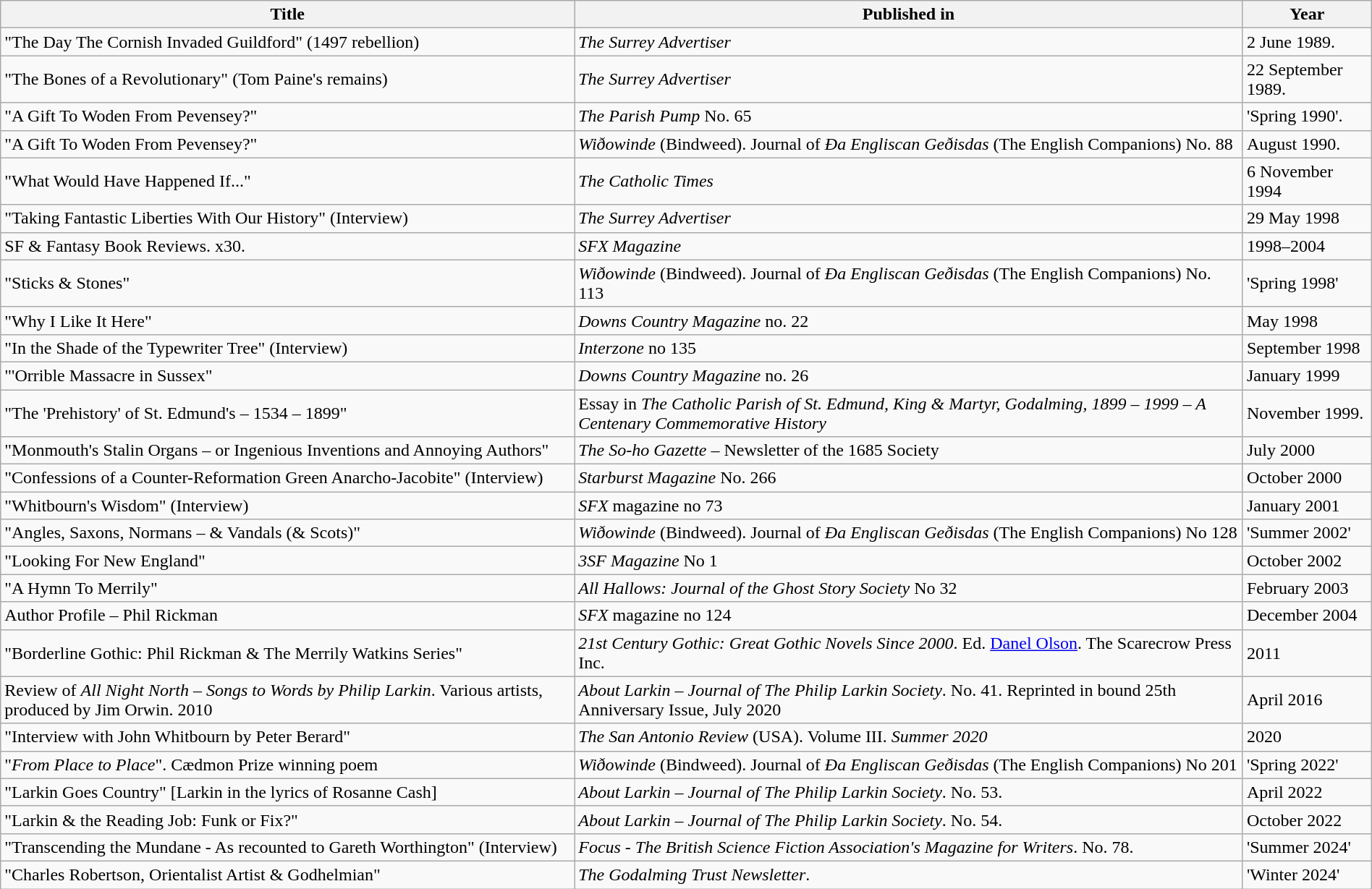<table class="wikitable" width="100%">
<tr>
<th>Title</th>
<th>Published in</th>
<th>Year</th>
</tr>
<tr>
<td>"The Day The Cornish Invaded Guildford"   (1497 rebellion)</td>
<td><em>The Surrey Advertiser</em></td>
<td>2 June 1989.</td>
</tr>
<tr>
<td>"The Bones of a Revolutionary"  (Tom Paine's remains)</td>
<td><em>The Surrey Advertiser</em></td>
<td>22 September 1989.</td>
</tr>
<tr>
<td>"A Gift To Woden From Pevensey?"</td>
<td><em>The Parish Pump</em> No. 65</td>
<td>'Spring 1990'.</td>
</tr>
<tr>
<td>"A Gift To Woden From Pevensey?"</td>
<td><em>Wiðowinde</em> (Bindweed). Journal of <em>Ða Engliscan Geðisdas</em> (The English Companions) No. 88</td>
<td>August 1990.</td>
</tr>
<tr>
<td>"What Would Have Happened If..."</td>
<td><em>The Catholic Times</em></td>
<td>6 November 1994</td>
</tr>
<tr>
<td>"Taking Fantastic Liberties With Our History" (Interview)</td>
<td><em>The Surrey Advertiser</em></td>
<td>29 May 1998</td>
</tr>
<tr>
<td>SF & Fantasy Book Reviews. x30.</td>
<td><em>SFX Magazine</em></td>
<td>1998–2004</td>
</tr>
<tr>
<td>"Sticks & Stones"</td>
<td><em>Wiðowinde</em> (Bindweed). Journal of <em>Ða Engliscan Geðisdas</em> (The English Companions) No. 113</td>
<td>'Spring 1998'</td>
</tr>
<tr>
<td>"Why I Like It Here"</td>
<td><em>Downs Country Magazine</em> no. 22</td>
<td>May 1998</td>
</tr>
<tr>
<td>"In the Shade of the Typewriter Tree" (Interview)</td>
<td><em>Interzone</em> no 135</td>
<td>September 1998</td>
</tr>
<tr>
<td>"'Orrible Massacre in Sussex"</td>
<td><em>Downs Country Magazine</em> no. 26</td>
<td>January 1999</td>
</tr>
<tr>
<td>"The 'Prehistory' of St. Edmund's – 1534 – 1899"<br></td>
<td>Essay in <em>The Catholic Parish of St. Edmund, King & Martyr, Godalming, 1899 – 1999 – A Centenary Commemorative History</em></td>
<td>November 1999.</td>
</tr>
<tr>
<td>"Monmouth's Stalin Organs – or Ingenious Inventions and Annoying Authors"</td>
<td><em>The So-ho Gazette</em> – Newsletter of the 1685 Society</td>
<td>July 2000</td>
</tr>
<tr>
<td>"Confessions of a Counter-Reformation Green Anarcho-Jacobite" (Interview)</td>
<td><em>Starburst Magazine</em> No. 266</td>
<td>October 2000</td>
</tr>
<tr>
<td>"Whitbourn's Wisdom" (Interview)</td>
<td><em>SFX</em> magazine no 73</td>
<td>January 2001</td>
</tr>
<tr>
<td>"Angles, Saxons, Normans – & Vandals (& Scots)"</td>
<td><em>Wiðowinde</em> (Bindweed). Journal of <em>Ða Engliscan Geðisdas</em> (The English Companions) No 128</td>
<td>'Summer 2002'</td>
</tr>
<tr>
<td>"Looking For New England"</td>
<td><em>3SF Magazine</em> No 1</td>
<td>October 2002</td>
</tr>
<tr>
<td>"A Hymn To Merrily"</td>
<td><em>All Hallows: Journal of the Ghost Story Society</em> No 32</td>
<td>February 2003</td>
</tr>
<tr>
<td>Author Profile – Phil Rickman</td>
<td><em>SFX</em> magazine no 124</td>
<td>December 2004</td>
</tr>
<tr>
<td>"Borderline Gothic: Phil Rickman & The Merrily Watkins Series"</td>
<td><em>21st Century Gothic: Great Gothic Novels Since 2000</em>.  Ed. <a href='#'>Danel Olson</a>. The Scarecrow Press Inc.</td>
<td>2011</td>
</tr>
<tr>
<td>Review of <em>All Night North – Songs to Words by Philip Larkin</em>. Various artists, produced by Jim Orwin. 2010</td>
<td><em>About Larkin – Journal of The Philip Larkin Society</em>. No. 41. Reprinted in bound 25th Anniversary Issue, July 2020</td>
<td>April 2016</td>
</tr>
<tr>
<td>"Interview with John Whitbourn by Peter Berard"</td>
<td><em>The San Antonio Review</em> (USA). Volume III. <em>Summer 2020</em></td>
<td>2020</td>
</tr>
<tr>
<td>"<em>From Place to Place</em>". Cædmon Prize winning poem</td>
<td><em>Wiðowinde</em> (Bindweed). Journal of <em>Ða Engliscan Geðisdas</em> (The English Companions) No 201</td>
<td>'Spring 2022'</td>
</tr>
<tr>
<td>"Larkin Goes Country" [Larkin in the lyrics of Rosanne Cash]</td>
<td><em>About Larkin – Journal of The Philip Larkin Society</em>. No. 53.</td>
<td>April 2022</td>
</tr>
<tr>
<td>"Larkin & the Reading Job: Funk or Fix?"</td>
<td><em>About Larkin – Journal of The Philip Larkin Society</em>. No. 54.</td>
<td>October 2022</td>
</tr>
<tr>
<td>"Transcending the Mundane - As recounted to Gareth Worthington" (Interview)</td>
<td><em>Focus - The British Science Fiction Association's Magazine for Writers</em>. No. 78.</td>
<td>'Summer 2024'</td>
</tr>
<tr>
<td>"Charles Robertson, Orientalist Artist & Godhelmian"</td>
<td><em>The Godalming Trust Newsletter</em>.</td>
<td>'Winter 2024'</td>
</tr>
</table>
